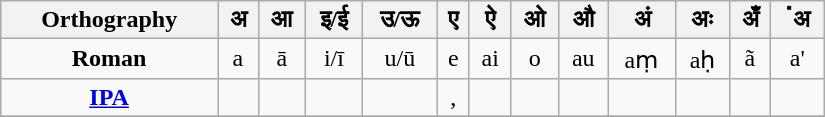<table border="2" class="wikitable" align="center" width="550">
<tr>
<th>Orthography</th>
<th>अ</th>
<th>आ</th>
<th>इ/ई</th>
<th>उ/ऊ</th>
<th>ए</th>
<th>ऐ</th>
<th>ओ</th>
<th>औ</th>
<th>अं</th>
<th>अः</th>
<th>अँ</th>
<th>ॱअ</th>
</tr>
<tr align = center>
<td><strong>Roman</strong></td>
<td>a</td>
<td>ā</td>
<td>i/ī</td>
<td>u/ū</td>
<td>e</td>
<td>ai</td>
<td>o</td>
<td>au</td>
<td>aṃ</td>
<td>aḥ</td>
<td>ã</td>
<td>a'</td>
</tr>
<tr align = center>
<td><a href='#'><strong>IPA</strong></a></td>
<td></td>
<td></td>
<td></td>
<td></td>
<td>, </td>
<td></td>
<td></td>
<td></td>
<td></td>
<td></td>
<td></td>
<td></td>
</tr>
<tr align="center">
</tr>
</table>
